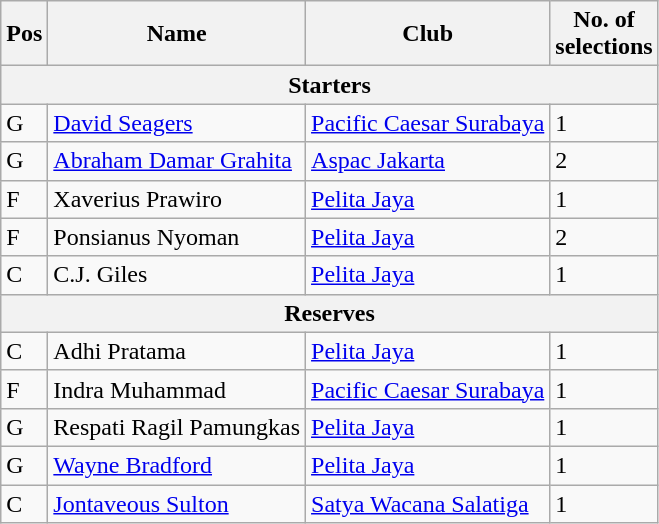<table class="wikitable">
<tr>
<th>Pos</th>
<th>Name</th>
<th>Club</th>
<th>No. of<br>selections</th>
</tr>
<tr>
<th colspan="4">Starters</th>
</tr>
<tr>
<td>G</td>
<td> <a href='#'>David Seagers</a></td>
<td><a href='#'>Pacific Caesar Surabaya</a></td>
<td>1</td>
</tr>
<tr>
<td>G</td>
<td><a href='#'>Abraham Damar Grahita</a></td>
<td><a href='#'>Aspac Jakarta</a></td>
<td>2</td>
</tr>
<tr>
<td>F</td>
<td>Xaverius Prawiro</td>
<td><a href='#'>Pelita Jaya</a></td>
<td>1</td>
</tr>
<tr>
<td>F</td>
<td>Ponsianus Nyoman</td>
<td><a href='#'>Pelita Jaya</a></td>
<td>2</td>
</tr>
<tr>
<td>C</td>
<td> C.J. Giles</td>
<td><a href='#'>Pelita Jaya</a></td>
<td>1</td>
</tr>
<tr>
<th colspan="4">Reserves</th>
</tr>
<tr>
<td>C</td>
<td>Adhi Pratama</td>
<td><a href='#'>Pelita Jaya</a></td>
<td>1</td>
</tr>
<tr>
<td>F</td>
<td>Indra Muhammad</td>
<td><a href='#'>Pacific Caesar Surabaya</a></td>
<td>1</td>
</tr>
<tr>
<td>G</td>
<td>Respati Ragil Pamungkas</td>
<td><a href='#'>Pelita Jaya</a></td>
<td>1</td>
</tr>
<tr>
<td>G</td>
<td> <a href='#'>Wayne Bradford</a></td>
<td><a href='#'>Pelita Jaya</a></td>
<td>1</td>
</tr>
<tr>
<td>C</td>
<td> <a href='#'>Jontaveous Sulton</a></td>
<td><a href='#'>Satya Wacana Salatiga</a></td>
<td>1</td>
</tr>
</table>
